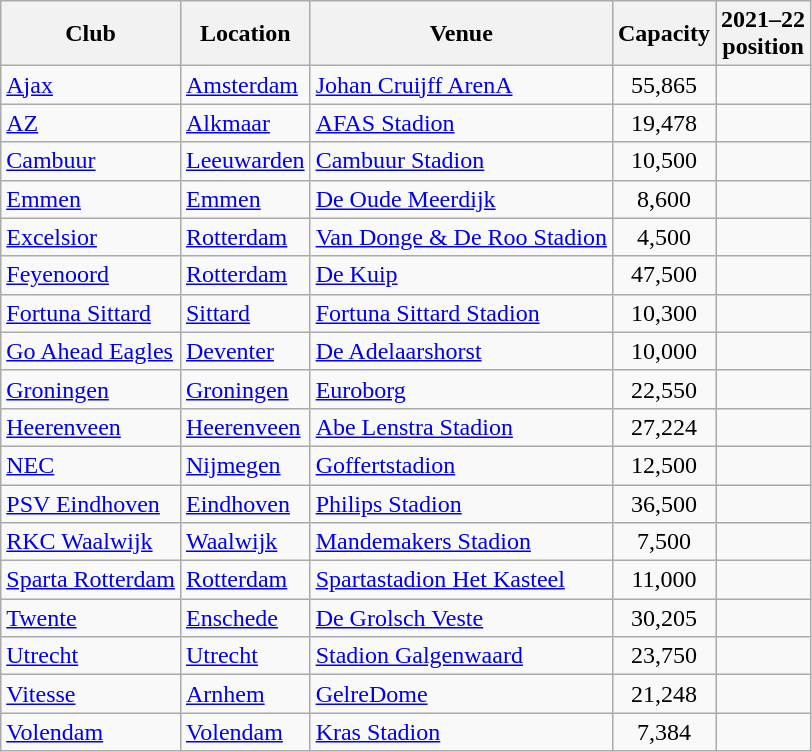<table class="wikitable sortable">
<tr>
<th>Club</th>
<th>Location</th>
<th>Venue</th>
<th>Capacity</th>
<th>2021–22<br>position</th>
</tr>
<tr>
<td><a href='#'>Ajax</a></td>
<td><a href='#'>Amsterdam</a></td>
<td><a href='#'>Johan Cruijff ArenA</a></td>
<td style="text-align: center;">55,865</td>
<td></td>
</tr>
<tr>
<td><a href='#'>AZ</a></td>
<td><a href='#'>Alkmaar</a></td>
<td><a href='#'>AFAS Stadion</a></td>
<td style="text-align: center;">19,478</td>
<td></td>
</tr>
<tr>
<td><a href='#'>Cambuur</a></td>
<td><a href='#'>Leeuwarden</a></td>
<td><a href='#'>Cambuur Stadion</a></td>
<td style="text-align: center;">10,500</td>
<td></td>
</tr>
<tr>
<td><a href='#'>Emmen</a></td>
<td><a href='#'>Emmen</a></td>
<td><a href='#'>De Oude Meerdijk</a></td>
<td style="text-align: center;">8,600</td>
<td></td>
</tr>
<tr>
<td><a href='#'>Excelsior</a></td>
<td><a href='#'>Rotterdam</a></td>
<td><a href='#'>Van Donge & De Roo Stadion</a></td>
<td style="text-align: center;">4,500</td>
<td></td>
</tr>
<tr>
<td><a href='#'>Feyenoord</a></td>
<td><a href='#'>Rotterdam</a></td>
<td><a href='#'>De Kuip</a></td>
<td style="text-align: center;">47,500</td>
<td></td>
</tr>
<tr>
<td><a href='#'>Fortuna Sittard</a></td>
<td><a href='#'>Sittard</a></td>
<td><a href='#'>Fortuna Sittard Stadion</a></td>
<td style="text-align: center;">10,300</td>
<td></td>
</tr>
<tr>
<td><a href='#'>Go Ahead Eagles</a></td>
<td><a href='#'>Deventer</a></td>
<td><a href='#'>De Adelaarshorst</a></td>
<td style="text-align: center;">10,000</td>
<td></td>
</tr>
<tr>
<td><a href='#'>Groningen</a></td>
<td><a href='#'>Groningen</a></td>
<td><a href='#'>Euroborg</a></td>
<td style="text-align: center;">22,550</td>
<td></td>
</tr>
<tr>
<td><a href='#'>Heerenveen</a></td>
<td><a href='#'>Heerenveen</a></td>
<td><a href='#'>Abe Lenstra Stadion</a></td>
<td style="text-align: center;">27,224</td>
<td></td>
</tr>
<tr>
<td><a href='#'>NEC</a></td>
<td><a href='#'>Nijmegen</a></td>
<td><a href='#'>Goffertstadion</a></td>
<td style="text-align: center;">12,500</td>
<td></td>
</tr>
<tr>
<td><a href='#'>PSV Eindhoven</a></td>
<td><a href='#'>Eindhoven</a></td>
<td><a href='#'>Philips Stadion</a></td>
<td style="text-align: center;">36,500</td>
<td></td>
</tr>
<tr>
<td><a href='#'>RKC Waalwijk</a></td>
<td><a href='#'>Waalwijk</a></td>
<td><a href='#'>Mandemakers Stadion</a></td>
<td style="text-align: center;">7,500</td>
<td></td>
</tr>
<tr>
<td><a href='#'>Sparta Rotterdam</a></td>
<td><a href='#'>Rotterdam</a></td>
<td><a href='#'>Spartastadion Het Kasteel</a></td>
<td style="text-align: center;">11,000</td>
<td></td>
</tr>
<tr>
<td><a href='#'>Twente</a></td>
<td><a href='#'>Enschede</a></td>
<td><a href='#'>De Grolsch Veste</a></td>
<td style="text-align: center;">30,205</td>
<td></td>
</tr>
<tr>
<td><a href='#'>Utrecht</a></td>
<td><a href='#'>Utrecht</a></td>
<td><a href='#'>Stadion Galgenwaard</a></td>
<td style="text-align: center;">23,750</td>
<td></td>
</tr>
<tr>
<td><a href='#'>Vitesse</a></td>
<td><a href='#'>Arnhem</a></td>
<td><a href='#'>GelreDome</a></td>
<td style="text-align: center;">21,248</td>
<td></td>
</tr>
<tr>
<td><a href='#'>Volendam</a></td>
<td><a href='#'>Volendam</a></td>
<td><a href='#'>Kras Stadion</a></td>
<td style="text-align: center;">7,384</td>
<td></td>
</tr>
</table>
